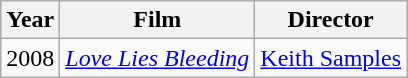<table class="wikitable">
<tr>
<th>Year</th>
<th>Film</th>
<th>Director</th>
</tr>
<tr>
<td>2008</td>
<td><em><a href='#'>Love Lies Bleeding</a></em></td>
<td><a href='#'>Keith Samples</a></td>
</tr>
</table>
